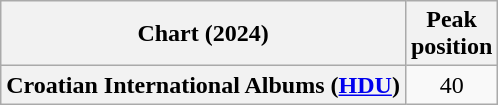<table class="wikitable sortable plainrowheaders" style="text-align:center">
<tr>
<th scope="col">Chart (2024)</th>
<th scope="col">Peak<br>position</th>
</tr>
<tr>
<th scope="row">Croatian International Albums (<a href='#'>HDU</a>)</th>
<td>40</td>
</tr>
</table>
